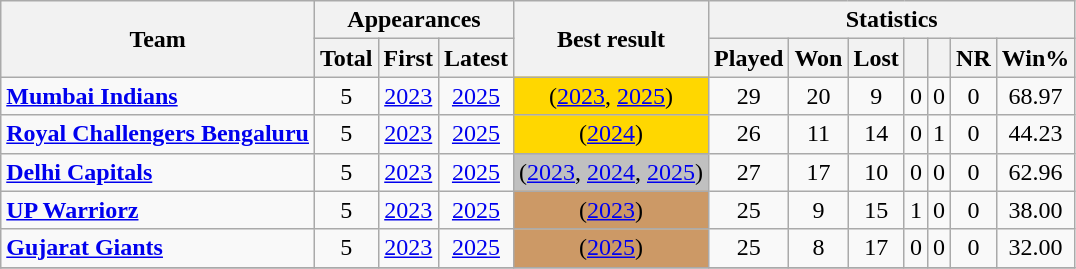<table class="wikitable sortable" style="text-align:center">
<tr>
<th rowspan="2">Team</th>
<th colspan=3>Appearances</th>
<th rowspan="2">Best result</th>
<th colspan="7">Statistics</th>
</tr>
<tr>
<th>Total</th>
<th>First</th>
<th>Latest</th>
<th>Played</th>
<th>Won</th>
<th>Lost</th>
<th></th>
<th></th>
<th>NR</th>
<th>Win%</th>
</tr>
<tr>
<td style="text-align:left"><strong><a href='#'>Mumbai Indians</a></strong></td>
<td>5</td>
<td><a href='#'>2023</a></td>
<td><a href='#'>2025</a></td>
<td style="background:gold"> (<a href='#'>2023</a>, <a href='#'>2025</a>)</td>
<td>29</td>
<td>20</td>
<td>9</td>
<td>0</td>
<td>0</td>
<td>0</td>
<td>68.97</td>
</tr>
<tr>
<td style="text-align:left"><strong><a href='#'>Royal Challengers Bengaluru</a></strong></td>
<td>5</td>
<td><a href='#'>2023</a></td>
<td><a href='#'>2025</a></td>
<td style="background:gold"> (<a href='#'>2024</a>)</td>
<td>26</td>
<td>11</td>
<td>14</td>
<td>0</td>
<td>1</td>
<td>0</td>
<td>44.23</td>
</tr>
<tr>
<td style="text-align:left"><strong><a href='#'>Delhi Capitals</a></strong></td>
<td>5</td>
<td><a href='#'>2023</a></td>
<td><a href='#'>2025</a></td>
<td style="background:silver"> (<a href='#'>2023</a>, <a href='#'>2024</a>, <a href='#'>2025</a>)</td>
<td>27</td>
<td>17</td>
<td>10</td>
<td>0</td>
<td>0</td>
<td>0</td>
<td>62.96</td>
</tr>
<tr>
<td style="text-align:left"><strong><a href='#'>UP Warriorz</a></strong></td>
<td>5</td>
<td><a href='#'>2023</a></td>
<td><a href='#'>2025</a></td>
<td style="background:#cc9966"> (<a href='#'>2023</a>)</td>
<td>25</td>
<td>9</td>
<td>15</td>
<td>1</td>
<td>0</td>
<td>0</td>
<td>38.00</td>
</tr>
<tr>
<td style="text-align:left"><strong><a href='#'>Gujarat Giants</a></strong></td>
<td>5</td>
<td><a href='#'>2023</a></td>
<td><a href='#'>2025</a></td>
<td style="background:#cc9966"> (<a href='#'>2025</a>)</td>
<td>25</td>
<td>8</td>
<td>17</td>
<td>0</td>
<td>0</td>
<td>0</td>
<td>32.00</td>
</tr>
<tr>
</tr>
</table>
